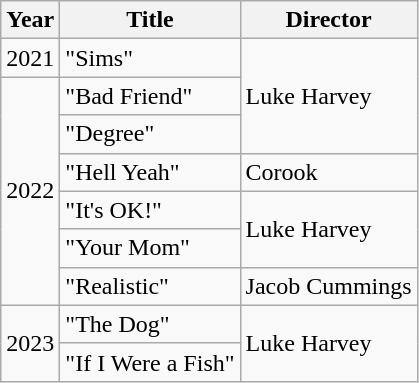<table class="wikitable">
<tr>
<th>Year</th>
<th>Title</th>
<th>Director</th>
</tr>
<tr>
<td>2021</td>
<td>"Sims"</td>
<td rowspan="3">Luke Harvey</td>
</tr>
<tr>
<td rowspan="6">2022</td>
<td>"Bad Friend"</td>
</tr>
<tr>
<td>"Degree"</td>
</tr>
<tr>
<td>"Hell Yeah"</td>
<td>Corook</td>
</tr>
<tr>
<td>"It's OK!"</td>
<td rowspan="2">Luke Harvey</td>
</tr>
<tr>
<td>"Your Mom"</td>
</tr>
<tr>
<td>"Realistic"</td>
<td>Jacob Cummings</td>
</tr>
<tr>
<td rowspan="2">2023</td>
<td>"The Dog"</td>
<td rowspan="2">Luke Harvey</td>
</tr>
<tr>
<td>"If I Were a Fish"</td>
</tr>
</table>
